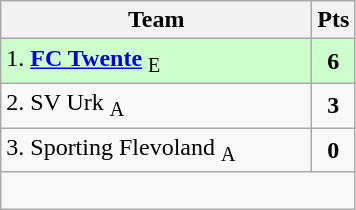<table class="wikitable" style="text-align:center; float:left; margin-right:1em">
<tr>
<th style="width:200px">Team</th>
<th width=20>Pts</th>
</tr>
<tr bgcolor=ccffcc>
<td align=left>1. <strong><a href='#'>FC Twente</a></strong> <sub>E</sub></td>
<td><strong>6</strong></td>
</tr>
<tr>
<td align=left>2. SV Urk <sub>A</sub></td>
<td><strong>3</strong></td>
</tr>
<tr>
<td align=left>3. Sporting Flevoland <sub>A</sub></td>
<td><strong>0</strong></td>
</tr>
<tr>
<td colspan=2> </td>
</tr>
</table>
